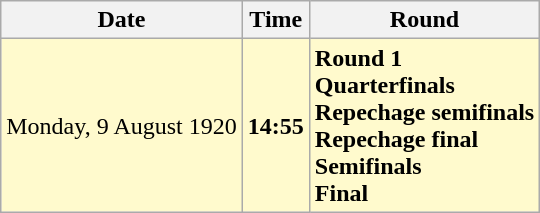<table class="wikitable">
<tr>
<th>Date</th>
<th>Time</th>
<th>Round</th>
</tr>
<tr style=background:lemonchiffon>
<td>Monday, 9 August 1920</td>
<td><strong>14:55</strong></td>
<td><strong>Round 1</strong><br><strong>Quarterfinals</strong><br><strong>Repechage semifinals</strong><br><strong>Repechage final</strong><br><strong>Semifinals</strong><br><strong>Final</strong></td>
</tr>
</table>
